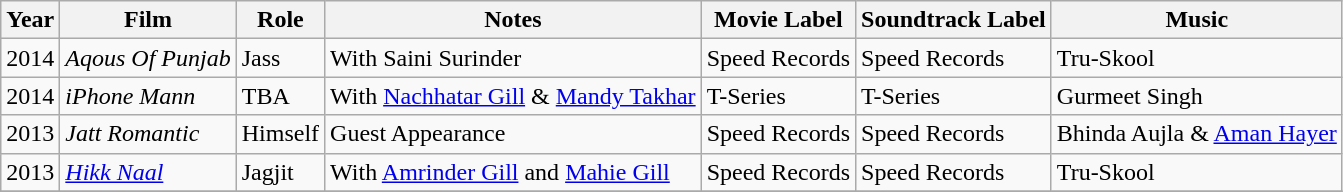<table class="wikitable sortable">
<tr>
<th>Year</th>
<th>Film</th>
<th>Role</th>
<th>Notes</th>
<th>Movie Label</th>
<th>Soundtrack Label</th>
<th>Music</th>
</tr>
<tr>
<td>2014</td>
<td><em>Aqous Of Punjab</em></td>
<td>Jass</td>
<td>With Saini Surinder</td>
<td>Speed Records</td>
<td>Speed Records</td>
<td>Tru-Skool</td>
</tr>
<tr>
<td>2014</td>
<td><em>iPhone Mann</em></td>
<td>TBA</td>
<td>With <a href='#'>Nachhatar Gill</a> & <a href='#'>Mandy Takhar</a></td>
<td>T-Series</td>
<td>T-Series</td>
<td>Gurmeet Singh</td>
</tr>
<tr>
<td>2013</td>
<td><em>Jatt Romantic</em></td>
<td>Himself</td>
<td>Guest Appearance</td>
<td>Speed Records</td>
<td>Speed Records</td>
<td>Bhinda Aujla & <a href='#'>Aman Hayer</a></td>
</tr>
<tr>
<td>2013</td>
<td><em><a href='#'>Hikk Naal</a></em></td>
<td>Jagjit</td>
<td>With <a href='#'>Amrinder Gill</a> and <a href='#'>Mahie Gill</a></td>
<td>Speed Records</td>
<td>Speed Records</td>
<td>Tru-Skool</td>
</tr>
<tr>
</tr>
</table>
